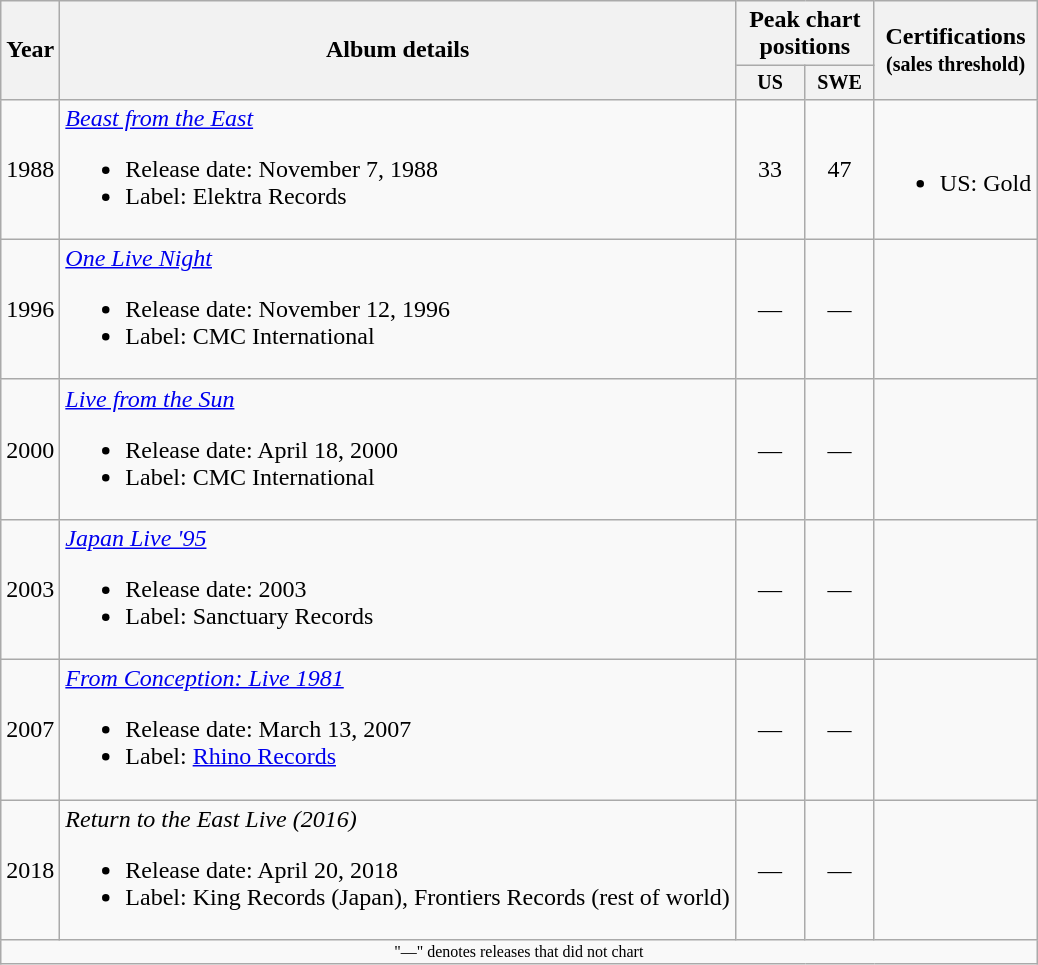<table class="wikitable" style="text-align:center;">
<tr>
<th rowspan="2">Year</th>
<th rowspan="2">Album details</th>
<th colspan="2">Peak chart<br>positions</th>
<th rowspan="2">Certifications<br><small>(sales threshold)</small></th>
</tr>
<tr style="font-size:smaller;">
<th style="width:40px;">US<br></th>
<th style="width:40px;">SWE<br></th>
</tr>
<tr>
<td>1988</td>
<td style="text-align:left;"><em><a href='#'>Beast from the East</a></em><br><ul><li>Release date: November 7, 1988</li><li>Label: Elektra Records</li></ul></td>
<td>33</td>
<td>47</td>
<td style="text-align:left;"><br><ul><li>US: Gold</li></ul></td>
</tr>
<tr>
<td>1996</td>
<td style="text-align:left;"><em><a href='#'>One Live Night</a></em><br><ul><li>Release date: November 12, 1996</li><li>Label: CMC International</li></ul></td>
<td>—</td>
<td>—</td>
<td></td>
</tr>
<tr>
<td>2000</td>
<td style="text-align:left;"><em><a href='#'>Live from the Sun</a></em><br><ul><li>Release date: April 18, 2000</li><li>Label: CMC International</li></ul></td>
<td>—</td>
<td>—</td>
<td></td>
</tr>
<tr>
<td>2003</td>
<td style="text-align:left;"><em><a href='#'>Japan Live '95</a></em><br><ul><li>Release date: 2003</li><li>Label: Sanctuary Records</li></ul></td>
<td>—</td>
<td>—</td>
<td></td>
</tr>
<tr>
<td>2007</td>
<td style="text-align:left;"><em><a href='#'>From Conception: Live 1981</a></em><br><ul><li>Release date: March 13, 2007</li><li>Label: <a href='#'>Rhino Records</a></li></ul></td>
<td>—</td>
<td>—</td>
<td></td>
</tr>
<tr>
<td>2018</td>
<td style="text-align:left;"><em>Return to the East Live (2016)</em><br><ul><li>Release date: April 20, 2018</li><li>Label: King Records (Japan), Frontiers Records (rest of world)</li></ul></td>
<td>—</td>
<td>—</td>
<td></td>
</tr>
<tr>
<td colspan="10" style="font-size:8pt">"—" denotes releases that did not chart</td>
</tr>
</table>
